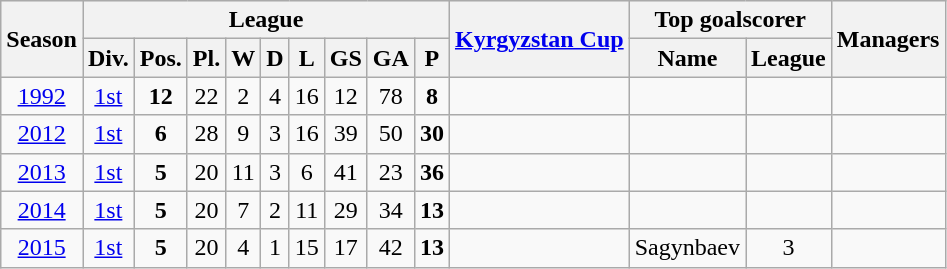<table class="wikitable">
<tr style="background:#efefef;">
<th rowspan="2">Season</th>
<th colspan="9">League</th>
<th rowspan="2"><a href='#'>Kyrgyzstan Cup</a></th>
<th colspan="2">Top goalscorer</th>
<th rowspan="2">Managers</th>
</tr>
<tr>
<th>Div.</th>
<th>Pos.</th>
<th>Pl.</th>
<th>W</th>
<th>D</th>
<th>L</th>
<th>GS</th>
<th>GA</th>
<th>P</th>
<th>Name</th>
<th>League</th>
</tr>
<tr>
<td align=center><a href='#'>1992</a></td>
<td align=center><a href='#'>1st</a></td>
<td align=center><strong>12</strong></td>
<td align=center>22</td>
<td align=center>2</td>
<td align=center>4</td>
<td align=center>16</td>
<td align=center>12</td>
<td align=center>78</td>
<td align=center><strong>8</strong></td>
<td align=center></td>
<td align=center></td>
<td align=center></td>
<td align=center></td>
</tr>
<tr>
<td align=center><a href='#'>2012</a></td>
<td align=center><a href='#'>1st</a></td>
<td align=center><strong>6</strong></td>
<td align=center>28</td>
<td align=center>9</td>
<td align=center>3</td>
<td align=center>16</td>
<td align=center>39</td>
<td align=center>50</td>
<td align=center><strong>30</strong></td>
<td align=center></td>
<td align=center></td>
<td align=center></td>
<td align=center></td>
</tr>
<tr>
<td align=center><a href='#'>2013</a></td>
<td align=center><a href='#'>1st</a></td>
<td align=center><strong>5</strong></td>
<td align=center>20</td>
<td align=center>11</td>
<td align=center>3</td>
<td align=center>6</td>
<td align=center>41</td>
<td align=center>23</td>
<td align=center><strong>36</strong></td>
<td align=center></td>
<td align=center></td>
<td align=center></td>
<td align=center></td>
</tr>
<tr>
<td align=center><a href='#'>2014</a></td>
<td align=center><a href='#'>1st</a></td>
<td align=center><strong>5</strong></td>
<td align=center>20</td>
<td align=center>7</td>
<td align=center>2</td>
<td align=center>11</td>
<td align=center>29</td>
<td align=center>34</td>
<td align=center><strong>13</strong></td>
<td align=center></td>
<td align=center></td>
<td align=center></td>
<td align=center></td>
</tr>
<tr>
<td align=center><a href='#'>2015</a></td>
<td align=center><a href='#'>1st</a></td>
<td align=center><strong>5</strong></td>
<td align=center>20</td>
<td align=center>4</td>
<td align=center>1</td>
<td align=center>15</td>
<td align=center>17</td>
<td align=center>42</td>
<td align=center><strong>13</strong></td>
<td align=center></td>
<td align=center> Sagynbaev</td>
<td align=center>3</td>
<td align=center></td>
</tr>
</table>
